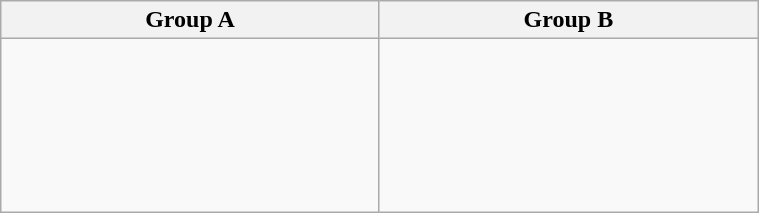<table class="wikitable" width=40%>
<tr>
<th width=25%>Group A</th>
<th width=25%>Group B</th>
</tr>
<tr>
<td><br><br>
<br>
<br>
<br>
</td>
<td><br><br>
<br>
<br>
<br>
<br>
</td>
</tr>
</table>
